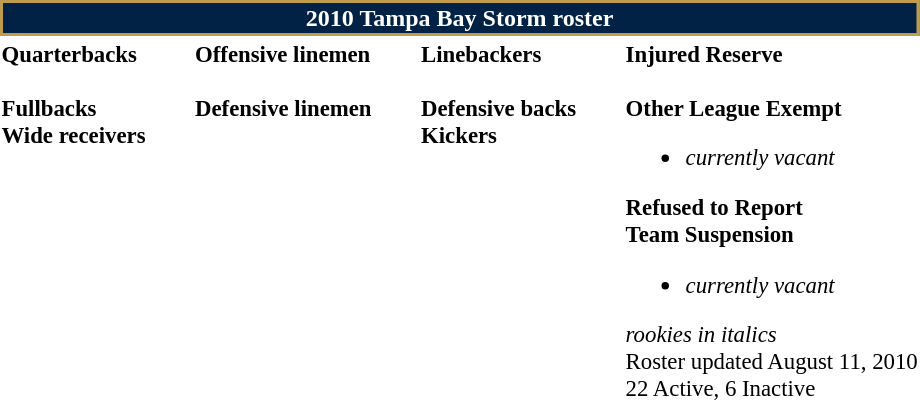<table class="toccolours" style="text-align: left;">
<tr>
<th colspan="7" style="background:#012244; border:2px solid #C09D4E; color:#FFFFFF; text-align:center;"><strong>2010 Tampa Bay Storm roster</strong></th>
</tr>
<tr>
<td style="font-size: 95%;" valign="top"><strong>Quarterbacks</strong><br>
<br><strong>Fullbacks</strong>
<br><strong>Wide receivers</strong>




</td>
<td style="width: 25px;"></td>
<td style="font-size: 95%;" valign="top"><strong>Offensive linemen</strong><br>


<br><strong>Defensive linemen</strong>



</td>
<td style="width: 25px;"></td>
<td style="font-size: 95%;" valign="top"><strong>Linebackers</strong><br><br><strong>Defensive backs</strong>




<br><strong>Kickers</strong>
</td>
<td style="width: 25px;"></td>
<td style="font-size: 95%;" valign="top"><strong>Injured Reserve</strong><br>



<br><strong>Other League Exempt</strong><ul><li><em>currently vacant</em></li></ul><strong>Refused to Report</strong>
<br><strong>Team Suspension</strong><ul><li><em>currently vacant</em></li></ul>
<em>rookies in italics</em><br>
Roster updated August 11, 2010<br>
22 Active, 6 Inactive
</td>
</tr>
<tr>
</tr>
</table>
